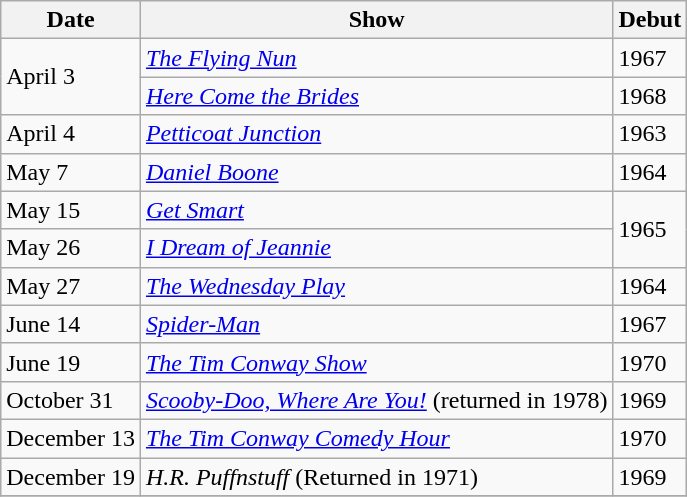<table class="wikitable">
<tr>
<th>Date</th>
<th>Show</th>
<th>Debut</th>
</tr>
<tr>
<td rowspan="2">April 3</td>
<td><em><a href='#'>The Flying Nun</a></em></td>
<td>1967</td>
</tr>
<tr>
<td><em><a href='#'>Here Come the Brides</a></em></td>
<td>1968</td>
</tr>
<tr>
<td>April 4</td>
<td><em><a href='#'>Petticoat Junction</a></em></td>
<td>1963</td>
</tr>
<tr>
<td>May 7</td>
<td><em><a href='#'>Daniel Boone</a></em></td>
<td>1964</td>
</tr>
<tr>
<td>May 15</td>
<td><em><a href='#'>Get Smart</a></em></td>
<td rowspan="2">1965</td>
</tr>
<tr>
<td>May 26</td>
<td><em><a href='#'>I Dream of Jeannie</a></em></td>
</tr>
<tr>
<td>May 27</td>
<td><em><a href='#'>The Wednesday Play</a></em></td>
<td>1964</td>
</tr>
<tr>
<td>June 14</td>
<td><em><a href='#'>Spider-Man</a></em></td>
<td>1967</td>
</tr>
<tr>
<td>June 19</td>
<td><em><a href='#'>The Tim Conway Show</a></em></td>
<td>1970</td>
</tr>
<tr>
<td>October 31</td>
<td><em><a href='#'>Scooby-Doo, Where Are You!</a></em> (returned in 1978)</td>
<td>1969</td>
</tr>
<tr>
<td>December 13</td>
<td><em><a href='#'>The Tim Conway Comedy Hour</a></em></td>
<td>1970</td>
</tr>
<tr>
<td>December 19</td>
<td><em>H.R. Puffnstuff</em> (Returned in 1971)</td>
<td>1969</td>
</tr>
<tr>
</tr>
</table>
